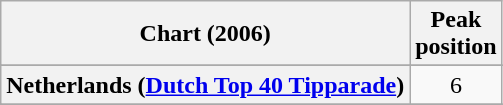<table class="wikitable sortable plainrowheaders" style="text-align:center">
<tr>
<th scope="col">Chart (2006)</th>
<th scope="col">Peak <br> position</th>
</tr>
<tr>
</tr>
<tr>
</tr>
<tr>
</tr>
<tr>
</tr>
<tr>
<th scope="row">Netherlands (<a href='#'>Dutch Top 40 Tipparade</a>)</th>
<td>6</td>
</tr>
<tr>
</tr>
<tr>
</tr>
<tr>
</tr>
<tr>
</tr>
<tr>
</tr>
<tr>
</tr>
<tr>
</tr>
<tr>
</tr>
<tr>
</tr>
<tr>
</tr>
<tr>
</tr>
<tr>
</tr>
</table>
